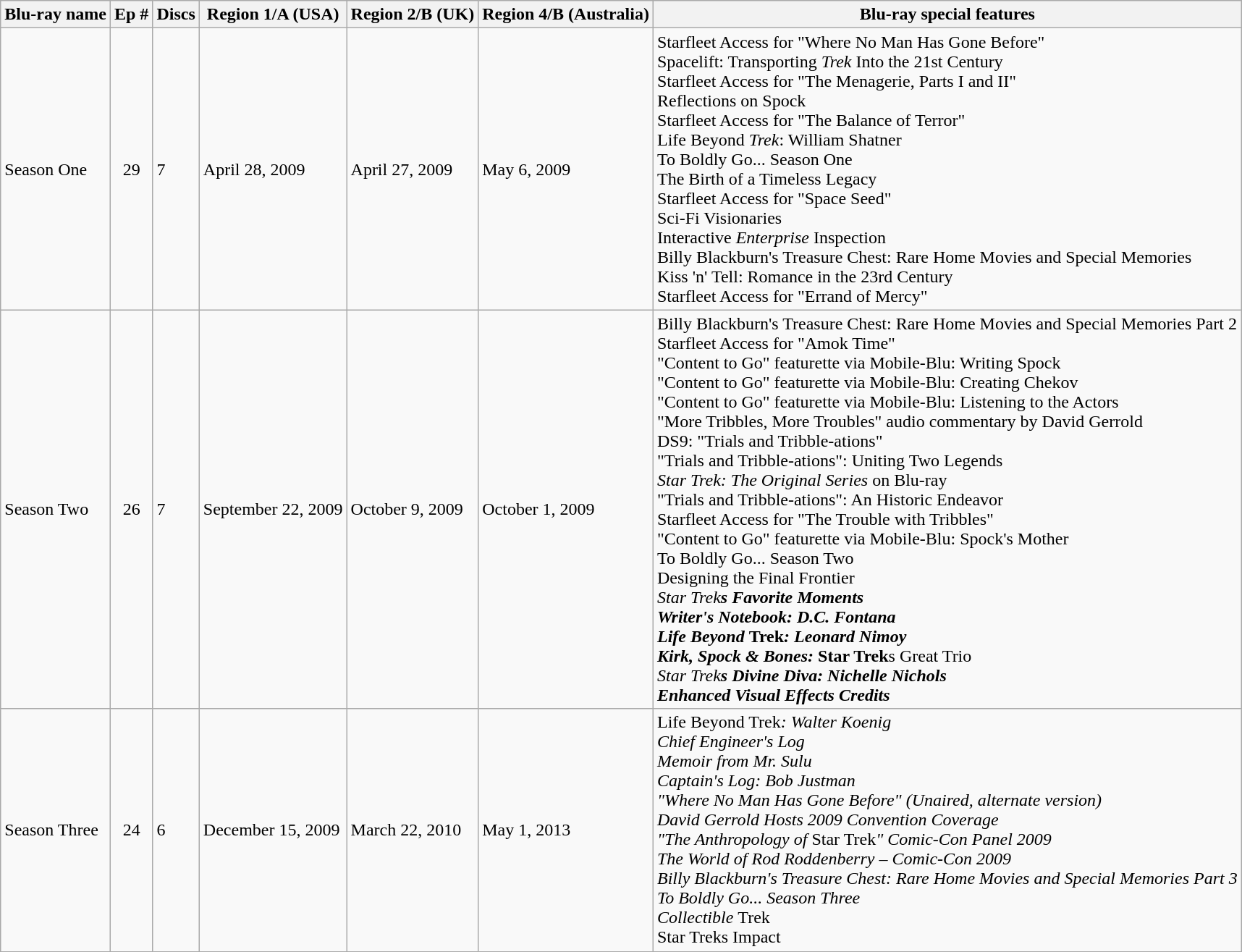<table class="wikitable">
<tr>
<th>Blu-ray name</th>
<th>Ep #</th>
<th>Discs</th>
<th>Region 1/A (USA)</th>
<th>Region 2/B (UK)</th>
<th>Region 4/B (Australia)</th>
<th>Blu-ray special features</th>
</tr>
<tr>
<td>Season One</td>
<td style="text-align:center;">29</td>
<td>7</td>
<td>April 28, 2009</td>
<td>April 27, 2009</td>
<td>May 6, 2009</td>
<td>Starfleet Access for "Where No Man Has Gone Before"<br>Spacelift: Transporting <em>Trek</em> Into the 21st Century<br>Starfleet Access for "The Menagerie, Parts I and II"<br>Reflections on Spock<br>Starfleet Access for "The Balance of Terror"<br>Life Beyond <em>Trek</em>: William Shatner<br>To Boldly Go... Season One<br>The Birth of a Timeless Legacy<br>Starfleet Access for "Space Seed"<br>Sci-Fi Visionaries<br>Interactive <em>Enterprise</em> Inspection<br>Billy Blackburn's Treasure Chest: Rare Home Movies and Special Memories<br>Kiss 'n' Tell: Romance in the 23rd Century<br>Starfleet Access for "Errand of Mercy"</td>
</tr>
<tr>
<td>Season Two</td>
<td style="text-align:center;">26</td>
<td>7</td>
<td>September 22, 2009</td>
<td>October 9, 2009</td>
<td>October 1, 2009</td>
<td>Billy Blackburn's Treasure Chest: Rare Home Movies and Special Memories Part 2<br>Starfleet Access for "Amok Time"<br>"Content to Go" featurette via Mobile-Blu: Writing Spock<br>"Content to Go" featurette via Mobile-Blu: Creating Chekov<br>"Content to Go" featurette via Mobile-Blu: Listening to the Actors<br>"More Tribbles, More Troubles" audio commentary by David Gerrold<br>DS9: "Trials and Tribble-ations"<br>"Trials and Tribble-ations": Uniting Two Legends<br><em>Star Trek: The Original Series</em> on Blu-ray<br>"Trials and Tribble-ations": An Historic Endeavor<br>Starfleet Access for "The Trouble with Tribbles"<br>"Content to Go" featurette via Mobile-Blu: Spock's Mother<br>To Boldly Go... Season Two<br>Designing the Final Frontier<br><em>Star Trek<strong>s Favorite Moments<br>Writer's Notebook: D.C. Fontana<br>Life Beyond </em>Trek<em>: Leonard Nimoy<br>Kirk, Spock & Bones: </em>Star Trek</strong>s Great Trio<br><em>Star Trek<strong>s Divine Diva: Nichelle Nichols<br>Enhanced Visual Effects Credits</td>
</tr>
<tr>
<td>Season Three</td>
<td style="text-align:center;">24</td>
<td>6</td>
<td>December 15, 2009</td>
<td>March 22, 2010</td>
<td>May 1, 2013</td>
<td>Life Beyond </em>Trek<em>: Walter Koenig<br>Chief Engineer's Log<br>Memoir from Mr. Sulu<br>Captain's Log: Bob Justman<br>"Where No Man Has Gone Before" (Unaired, alternate version)<br>David Gerrold Hosts 2009 Convention Coverage<br>"The Anthropology of </em>Star Trek<em>" Comic-Con Panel 2009<br>The World of Rod Roddenberry – Comic-Con 2009<br>Billy Blackburn's Treasure Chest: Rare Home Movies and Special Memories Part 3<br>To Boldly Go... Season Three<br>Collectible </em>Trek<em><br></em>Star Trek</strong>s Impact</td>
</tr>
</table>
